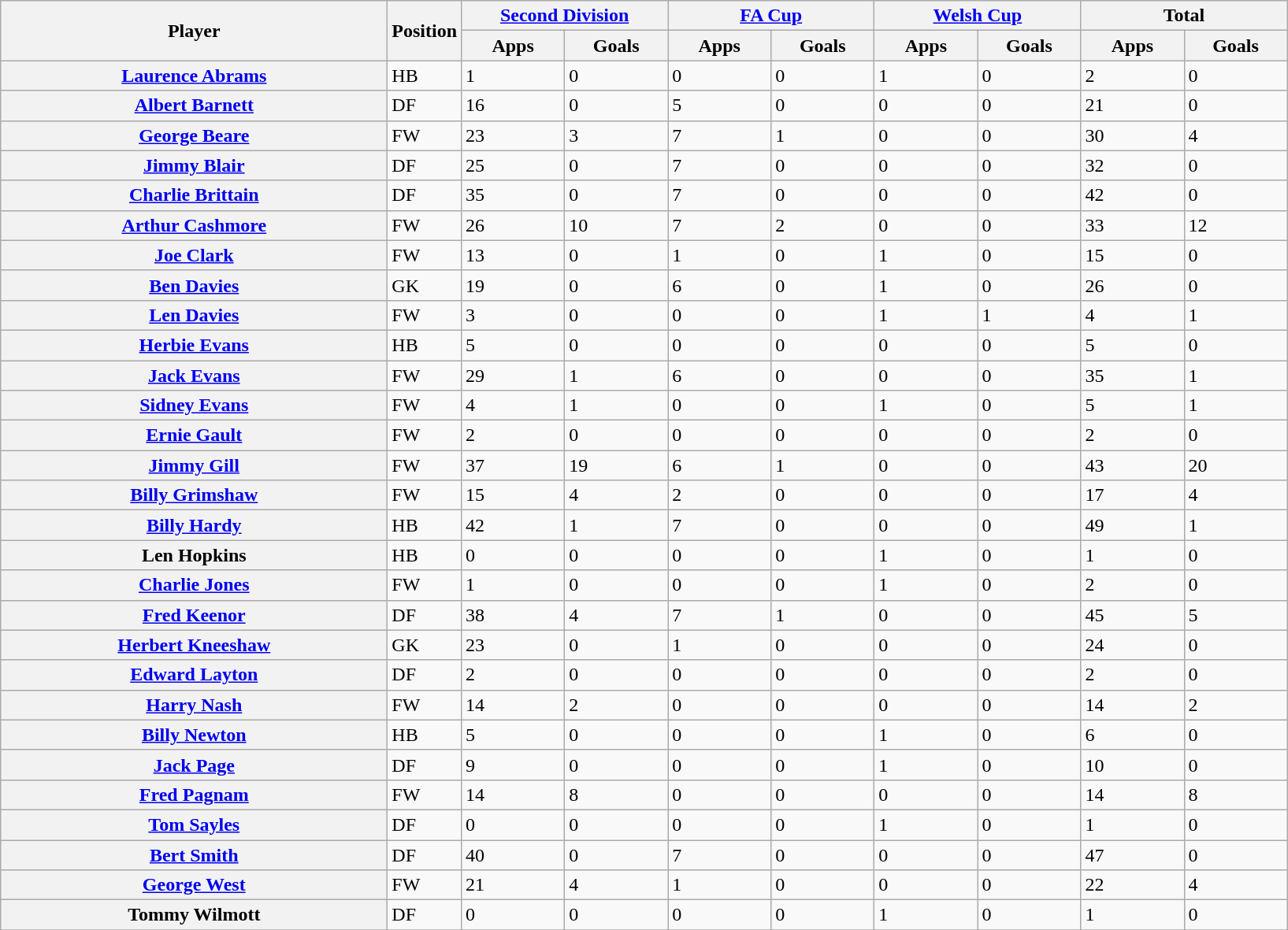<table class="wikitable plainrowheaders sortable">
<tr>
<th rowspan=2 style="width:20em"scope=col>Player</th>
<th rowspan=2>Position</th>
<th colspan=2 style="width:10em"scope=col><a href='#'>Second Division</a></th>
<th colspan=2 style="width:10em"scope=col><a href='#'>FA Cup</a></th>
<th colspan=2 style="width:10em"scope=col><a href='#'>Welsh Cup</a></th>
<th colspan=2 style="width:10em"scope=col>Total</th>
</tr>
<tr>
<th style="width:5em">Apps</th>
<th style="width:5em">Goals</th>
<th style="width:5em">Apps</th>
<th style="width:5em">Goals</th>
<th style="width:5em">Apps</th>
<th style="width:5em">Goals</th>
<th style="width:5em">Apps</th>
<th style="width:5em">Goals</th>
</tr>
<tr>
<th scope=row><a href='#'>Laurence Abrams</a></th>
<td>HB</td>
<td>1</td>
<td>0</td>
<td>0</td>
<td>0</td>
<td>1</td>
<td>0</td>
<td>2</td>
<td>0</td>
</tr>
<tr>
<th scope=row><a href='#'>Albert Barnett</a></th>
<td>DF</td>
<td>16</td>
<td>0</td>
<td>5</td>
<td>0</td>
<td>0</td>
<td>0</td>
<td>21</td>
<td>0</td>
</tr>
<tr>
<th scope=row><a href='#'>George Beare</a></th>
<td>FW</td>
<td>23</td>
<td>3</td>
<td>7</td>
<td>1</td>
<td>0</td>
<td>0</td>
<td>30</td>
<td>4</td>
</tr>
<tr>
<th scope=row><a href='#'>Jimmy Blair</a></th>
<td>DF</td>
<td>25</td>
<td>0</td>
<td>7</td>
<td>0</td>
<td>0</td>
<td>0</td>
<td>32</td>
<td>0</td>
</tr>
<tr>
<th scope=row><a href='#'>Charlie Brittain</a></th>
<td>DF</td>
<td>35</td>
<td>0</td>
<td>7</td>
<td>0</td>
<td>0</td>
<td>0</td>
<td>42</td>
<td>0</td>
</tr>
<tr>
<th scope=row><a href='#'>Arthur Cashmore</a></th>
<td>FW</td>
<td>26</td>
<td>10</td>
<td>7</td>
<td>2</td>
<td>0</td>
<td>0</td>
<td>33</td>
<td>12</td>
</tr>
<tr>
<th scope=row><a href='#'>Joe Clark</a></th>
<td>FW</td>
<td>13</td>
<td>0</td>
<td>1</td>
<td>0</td>
<td>1</td>
<td>0</td>
<td>15</td>
<td>0</td>
</tr>
<tr>
<th scope=row><a href='#'>Ben Davies</a></th>
<td>GK</td>
<td>19</td>
<td>0</td>
<td>6</td>
<td>0</td>
<td>1</td>
<td>0</td>
<td>26</td>
<td>0</td>
</tr>
<tr>
<th scope=row><a href='#'>Len Davies</a></th>
<td>FW</td>
<td>3</td>
<td>0</td>
<td>0</td>
<td>0</td>
<td>1</td>
<td>1</td>
<td>4</td>
<td>1</td>
</tr>
<tr>
<th scope=row><a href='#'>Herbie Evans</a></th>
<td>HB</td>
<td>5</td>
<td>0</td>
<td>0</td>
<td>0</td>
<td>0</td>
<td>0</td>
<td>5</td>
<td>0</td>
</tr>
<tr>
<th scope=row><a href='#'>Jack Evans</a></th>
<td>FW</td>
<td>29</td>
<td>1</td>
<td>6</td>
<td>0</td>
<td>0</td>
<td>0</td>
<td>35</td>
<td>1</td>
</tr>
<tr>
<th scope=row><a href='#'>Sidney Evans</a></th>
<td>FW</td>
<td>4</td>
<td>1</td>
<td>0</td>
<td>0</td>
<td>1</td>
<td>0</td>
<td>5</td>
<td>1</td>
</tr>
<tr>
<th scope=row><a href='#'>Ernie Gault</a></th>
<td>FW</td>
<td>2</td>
<td>0</td>
<td>0</td>
<td>0</td>
<td>0</td>
<td>0</td>
<td>2</td>
<td>0</td>
</tr>
<tr>
<th scope=row><a href='#'>Jimmy Gill</a></th>
<td>FW</td>
<td>37</td>
<td>19</td>
<td>6</td>
<td>1</td>
<td>0</td>
<td>0</td>
<td>43</td>
<td>20</td>
</tr>
<tr>
<th scope=row><a href='#'>Billy Grimshaw</a></th>
<td>FW</td>
<td>15</td>
<td>4</td>
<td>2</td>
<td>0</td>
<td>0</td>
<td>0</td>
<td>17</td>
<td>4</td>
</tr>
<tr>
<th scope=row><a href='#'>Billy Hardy</a></th>
<td>HB</td>
<td>42</td>
<td>1</td>
<td>7</td>
<td>0</td>
<td>0</td>
<td>0</td>
<td>49</td>
<td>1</td>
</tr>
<tr>
<th scope=row>Len Hopkins</th>
<td>HB</td>
<td>0</td>
<td>0</td>
<td>0</td>
<td>0</td>
<td>1</td>
<td>0</td>
<td>1</td>
<td>0</td>
</tr>
<tr>
<th scope=row><a href='#'>Charlie Jones</a></th>
<td>FW</td>
<td>1</td>
<td>0</td>
<td>0</td>
<td>0</td>
<td>1</td>
<td>0</td>
<td>2</td>
<td>0</td>
</tr>
<tr>
<th scope=row><a href='#'>Fred Keenor</a></th>
<td>DF</td>
<td>38</td>
<td>4</td>
<td>7</td>
<td>1</td>
<td>0</td>
<td>0</td>
<td>45</td>
<td>5</td>
</tr>
<tr>
<th scope=row><a href='#'>Herbert Kneeshaw</a></th>
<td>GK</td>
<td>23</td>
<td>0</td>
<td>1</td>
<td>0</td>
<td>0</td>
<td>0</td>
<td>24</td>
<td>0</td>
</tr>
<tr>
<th scope=row><a href='#'>Edward Layton</a></th>
<td>DF</td>
<td>2</td>
<td>0</td>
<td>0</td>
<td>0</td>
<td>0</td>
<td>0</td>
<td>2</td>
<td>0</td>
</tr>
<tr>
<th scope=row><a href='#'>Harry Nash</a></th>
<td>FW</td>
<td>14</td>
<td>2</td>
<td>0</td>
<td>0</td>
<td>0</td>
<td>0</td>
<td>14</td>
<td>2</td>
</tr>
<tr>
<th scope=row><a href='#'>Billy Newton</a></th>
<td>HB</td>
<td>5</td>
<td>0</td>
<td>0</td>
<td>0</td>
<td>1</td>
<td>0</td>
<td>6</td>
<td>0</td>
</tr>
<tr>
<th scope=row><a href='#'>Jack Page</a></th>
<td>DF</td>
<td>9</td>
<td>0</td>
<td>0</td>
<td>0</td>
<td>1</td>
<td>0</td>
<td>10</td>
<td>0</td>
</tr>
<tr>
<th scope=row><a href='#'>Fred Pagnam</a></th>
<td>FW</td>
<td>14</td>
<td>8</td>
<td>0</td>
<td>0</td>
<td>0</td>
<td>0</td>
<td>14</td>
<td>8</td>
</tr>
<tr>
<th scope=row><a href='#'>Tom Sayles</a></th>
<td>DF</td>
<td>0</td>
<td>0</td>
<td>0</td>
<td>0</td>
<td>1</td>
<td>0</td>
<td>1</td>
<td>0</td>
</tr>
<tr>
<th scope=row><a href='#'>Bert Smith</a></th>
<td>DF</td>
<td>40</td>
<td>0</td>
<td>7</td>
<td>0</td>
<td>0</td>
<td>0</td>
<td>47</td>
<td>0</td>
</tr>
<tr>
<th scope=row><a href='#'>George West</a></th>
<td>FW</td>
<td>21</td>
<td>4</td>
<td>1</td>
<td>0</td>
<td>0</td>
<td>0</td>
<td>22</td>
<td>4</td>
</tr>
<tr>
<th scope=row>Tommy Wilmott</th>
<td>DF</td>
<td>0</td>
<td>0</td>
<td>0</td>
<td>0</td>
<td>1</td>
<td>0</td>
<td>1</td>
<td>0</td>
</tr>
<tr>
</tr>
</table>
